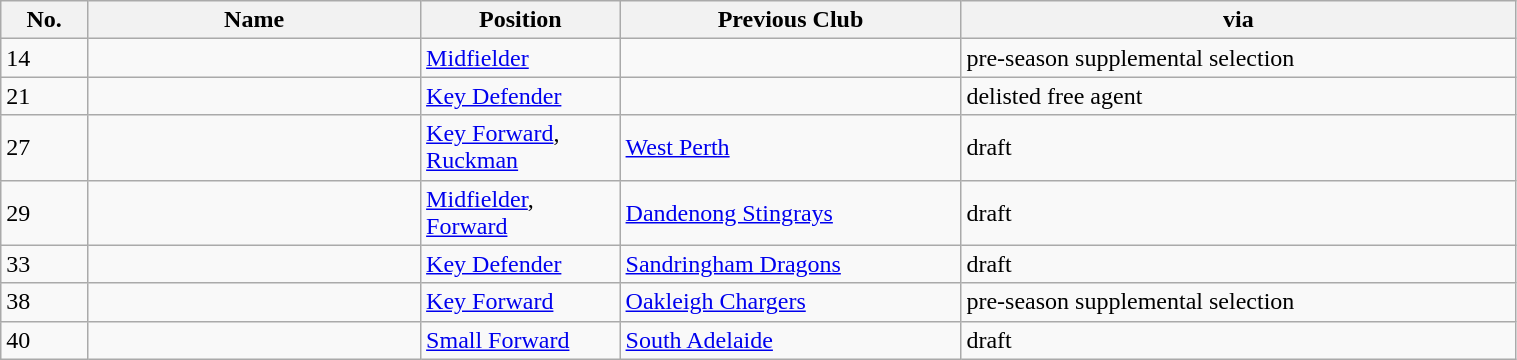<table class="wikitable sortable" style="width:80%;">
<tr>
<th width="1%">No.</th>
<th width="6%">Name</th>
<th width="2%">Position</th>
<th width="5%">Previous Club</th>
<th width="10%">via</th>
</tr>
<tr>
<td align="left">14</td>
<td></td>
<td><a href='#'>Midfielder</a></td>
<td></td>
<td>pre-season supplemental selection</td>
</tr>
<tr>
<td align="left">21</td>
<td></td>
<td><a href='#'>Key Defender</a></td>
<td></td>
<td>delisted free agent</td>
</tr>
<tr>
<td align="left">27</td>
<td></td>
<td><a href='#'>Key Forward</a>, <a href='#'>Ruckman</a></td>
<td><a href='#'>West Perth</a></td>
<td>draft</td>
</tr>
<tr>
<td align="left">29</td>
<td></td>
<td><a href='#'>Midfielder</a>, <a href='#'>Forward</a></td>
<td><a href='#'>Dandenong Stingrays</a></td>
<td>draft</td>
</tr>
<tr>
<td align="left">33</td>
<td></td>
<td><a href='#'>Key Defender</a></td>
<td><a href='#'>Sandringham Dragons</a></td>
<td>draft</td>
</tr>
<tr>
<td align="left">38</td>
<td></td>
<td><a href='#'>Key Forward</a></td>
<td><a href='#'>Oakleigh Chargers</a></td>
<td>pre-season supplemental selection</td>
</tr>
<tr>
<td align="left">40</td>
<td></td>
<td><a href='#'>Small Forward</a></td>
<td><a href='#'>South Adelaide</a></td>
<td>draft</td>
</tr>
</table>
